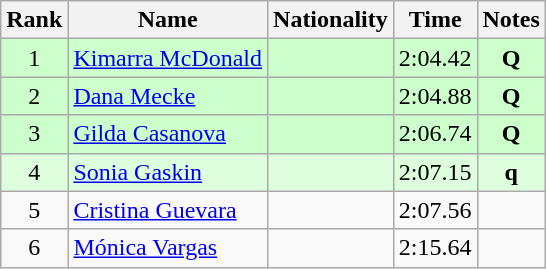<table class="wikitable sortable" style="text-align:center">
<tr>
<th>Rank</th>
<th>Name</th>
<th>Nationality</th>
<th>Time</th>
<th>Notes</th>
</tr>
<tr bgcolor=ccffcc>
<td align=center>1</td>
<td align=left><a href='#'>Kimarra McDonald</a></td>
<td align=left></td>
<td>2:04.42</td>
<td><strong>Q</strong></td>
</tr>
<tr bgcolor=ccffcc>
<td align=center>2</td>
<td align=left><a href='#'>Dana Mecke</a></td>
<td align=left></td>
<td>2:04.88</td>
<td><strong>Q</strong></td>
</tr>
<tr bgcolor=ccffcc>
<td align=center>3</td>
<td align=left><a href='#'>Gilda Casanova</a></td>
<td align=left></td>
<td>2:06.74</td>
<td><strong>Q</strong></td>
</tr>
<tr bgcolor=ddffdd>
<td align=center>4</td>
<td align=left><a href='#'>Sonia Gaskin</a></td>
<td align=left></td>
<td>2:07.15</td>
<td><strong>q</strong></td>
</tr>
<tr>
<td align=center>5</td>
<td align=left><a href='#'>Cristina Guevara</a></td>
<td align=left></td>
<td>2:07.56</td>
<td></td>
</tr>
<tr>
<td align=center>6</td>
<td align=left><a href='#'>Mónica Vargas</a></td>
<td align=left></td>
<td>2:15.64</td>
<td></td>
</tr>
</table>
